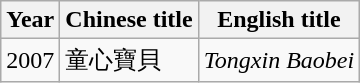<table class="wikitable">
<tr>
<th>Year</th>
<th>Chinese title</th>
<th>English title</th>
</tr>
<tr>
<td>2007</td>
<td>童心寶貝</td>
<td><em>Tongxin Baobei</em></td>
</tr>
</table>
